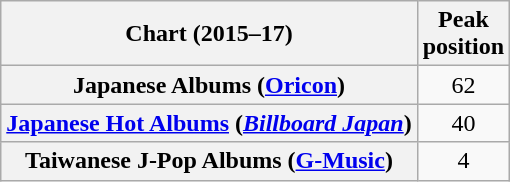<table class="wikitable sortable plainrowheaders" style="text-align:center">
<tr>
<th scope="col">Chart (2015–17)</th>
<th scope="col">Peak<br>position</th>
</tr>
<tr>
<th scope="row">Japanese Albums (<a href='#'>Oricon</a>)</th>
<td>62</td>
</tr>
<tr>
<th scope="row"><a href='#'>Japanese Hot Albums</a> (<em><a href='#'>Billboard Japan</a></em>)</th>
<td>40</td>
</tr>
<tr>
<th scope="row">Taiwanese J-Pop Albums (<a href='#'>G-Music</a>)</th>
<td>4</td>
</tr>
</table>
